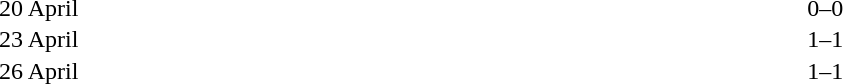<table cellspacing=1 width=70%>
<tr>
<th width=25%></th>
<th width=30%></th>
<th width=15%></th>
<th width=30%></th>
</tr>
<tr>
<td>20 April</td>
<td align=right></td>
<td align=center>0–0</td>
<td></td>
</tr>
<tr>
<td>23 April</td>
<td align=right></td>
<td align=center>1–1</td>
<td></td>
</tr>
<tr>
<td>26 April</td>
<td align=right></td>
<td align=center>1–1</td>
<td></td>
</tr>
</table>
